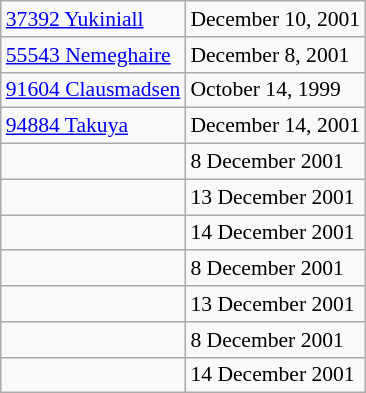<table class="wikitable floatright" style="font-size: 0.9em;">
<tr>
<td><a href='#'>37392 Yukiniall</a></td>
<td>December 10, 2001</td>
</tr>
<tr>
<td><a href='#'>55543 Nemeghaire</a></td>
<td>December 8, 2001</td>
</tr>
<tr>
<td><a href='#'>91604 Clausmadsen</a></td>
<td>October 14, 1999</td>
</tr>
<tr>
<td><a href='#'>94884 Takuya</a></td>
<td>December 14, 2001</td>
</tr>
<tr>
<td></td>
<td>8 December 2001</td>
</tr>
<tr>
<td></td>
<td>13 December 2001</td>
</tr>
<tr>
<td></td>
<td>14 December 2001</td>
</tr>
<tr>
<td></td>
<td>8 December 2001</td>
</tr>
<tr>
<td></td>
<td>13 December 2001</td>
</tr>
<tr>
<td></td>
<td>8 December 2001</td>
</tr>
<tr>
<td></td>
<td>14 December 2001</td>
</tr>
</table>
